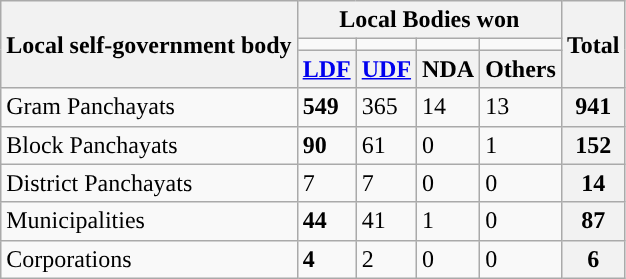<table class="wikitable">
<tr>
<th rowspan="3">Local self-government body</th>
<th colspan="4">Local Bodies won</th>
<th rowspan="3">Total</th>
</tr>
<tr>
<td style="background:"></td>
<td style="background:"></td>
<td style="background:"></td>
<td style="background:"></td>
</tr>
<tr>
<th><a href='#'>LDF</a></th>
<th><a href='#'>UDF</a></th>
<th>NDA</th>
<th>Others</th>
</tr>
<tr>
<td>Gram Panchayats</td>
<td><strong>549</strong></td>
<td>365</td>
<td>14</td>
<td>13</td>
<th>941</th>
</tr>
<tr>
<td>Block Panchayats</td>
<td><strong>90</strong></td>
<td>61</td>
<td>0</td>
<td>1</td>
<th>152</th>
</tr>
<tr>
<td>District Panchayats</td>
<td>7</td>
<td>7</td>
<td>0</td>
<td>0</td>
<th>14</th>
</tr>
<tr>
<td>Municipalities</td>
<td><strong>44</strong></td>
<td>41</td>
<td>1</td>
<td>0</td>
<th>87</th>
</tr>
<tr>
<td>Corporations</td>
<td><strong>4</strong></td>
<td>2</td>
<td>0</td>
<td>0</td>
<th>6</th>
</tr>
</table>
